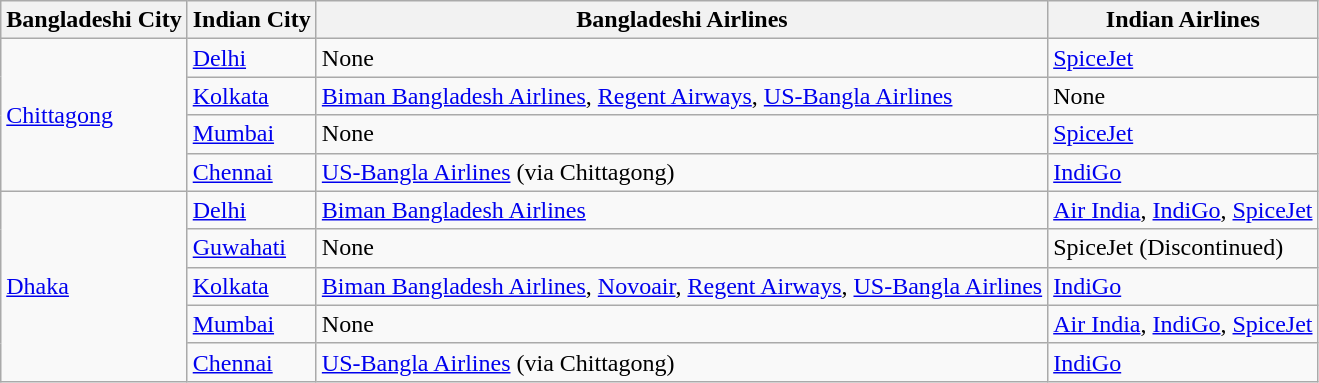<table class="wikitable sortable">
<tr>
<th>Bangladeshi City</th>
<th>Indian City</th>
<th>Bangladeshi Airlines</th>
<th>Indian Airlines</th>
</tr>
<tr>
<td rowspan="4"><a href='#'>Chittagong</a></td>
<td><a href='#'>Delhi</a></td>
<td>None</td>
<td><a href='#'>SpiceJet</a></td>
</tr>
<tr>
<td><a href='#'>Kolkata</a></td>
<td><a href='#'>Biman Bangladesh Airlines</a>, <a href='#'>Regent Airways</a>, <a href='#'>US-Bangla Airlines</a></td>
<td>None</td>
</tr>
<tr>
<td><a href='#'>Mumbai</a></td>
<td>None</td>
<td><a href='#'>SpiceJet</a></td>
</tr>
<tr>
<td><a href='#'>Chennai</a></td>
<td><a href='#'>US-Bangla Airlines</a> (via Chittagong)</td>
<td><a href='#'>IndiGo</a></td>
</tr>
<tr>
<td rowspan="5"><a href='#'>Dhaka</a></td>
<td><a href='#'>Delhi</a></td>
<td><a href='#'>Biman Bangladesh Airlines</a></td>
<td><a href='#'>Air India</a>, <a href='#'>IndiGo</a>, <a href='#'>SpiceJet</a></td>
</tr>
<tr>
<td><a href='#'>Guwahati</a></td>
<td>None</td>
<td>SpiceJet (Discontinued)</td>
</tr>
<tr>
<td><a href='#'>Kolkata</a></td>
<td><a href='#'>Biman Bangladesh Airlines</a>, <a href='#'>Novoair</a>, <a href='#'>Regent Airways</a>, <a href='#'>US-Bangla Airlines</a></td>
<td><a href='#'>IndiGo</a></td>
</tr>
<tr>
<td><a href='#'>Mumbai</a></td>
<td>None</td>
<td><a href='#'>Air India</a>, <a href='#'>IndiGo</a>, <a href='#'>SpiceJet</a></td>
</tr>
<tr>
<td><a href='#'>Chennai</a></td>
<td><a href='#'>US-Bangla Airlines</a> (via Chittagong)</td>
<td><a href='#'>IndiGo</a></td>
</tr>
</table>
